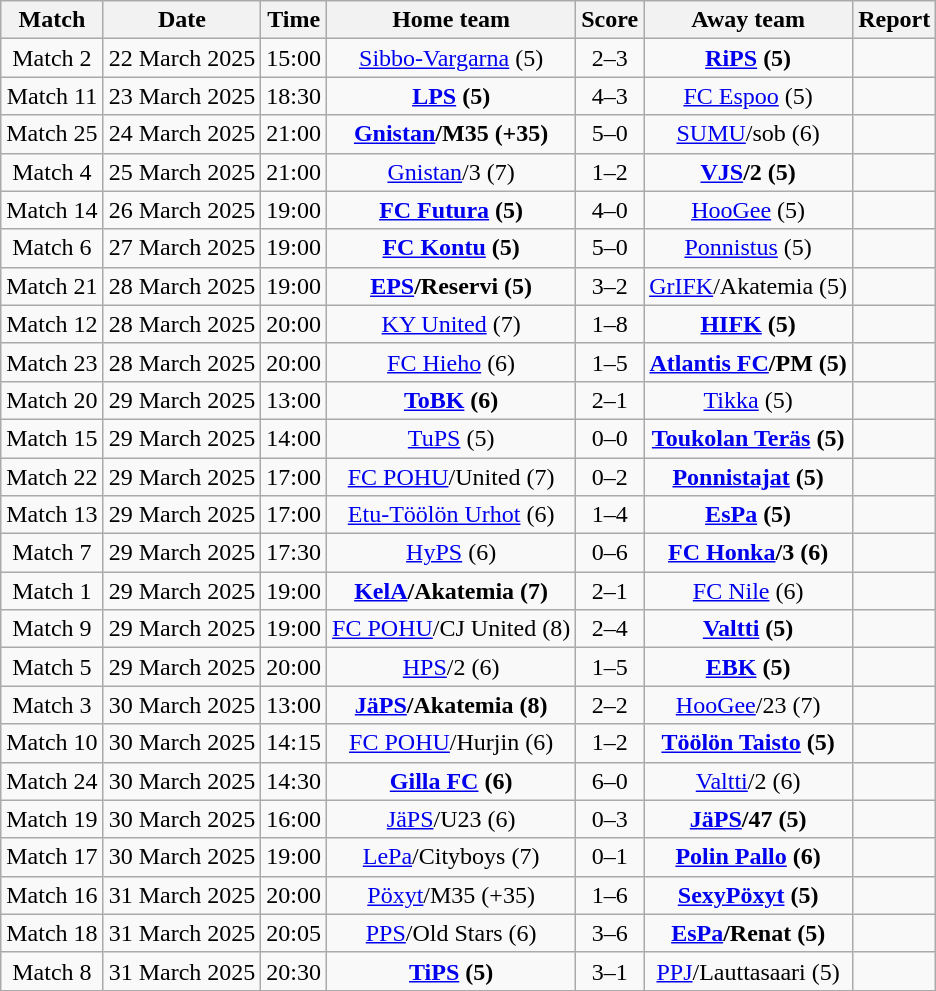<table class="wikitable" style="text-align:center">
<tr>
<th style= width="40px">Match</th>
<th style= width="40px">Date</th>
<th style= width="40px">Time</th>
<th style= width="150px">Home team</th>
<th style= width="60px">Score</th>
<th style= width="150px">Away team</th>
<th style= width="30px">Report</th>
</tr>
<tr>
<td>Match 2</td>
<td>22 March 2025</td>
<td>15:00</td>
<td><a href='#'>Sibbo-Vargarna</a> (5)</td>
<td>2–3</td>
<td><strong><a href='#'>RiPS</a> (5)</strong></td>
<td></td>
</tr>
<tr>
<td>Match 11</td>
<td>23 March 2025</td>
<td>18:30</td>
<td><strong><a href='#'>LPS</a> (5)</strong></td>
<td>4–3</td>
<td><a href='#'>FC Espoo</a> (5)</td>
<td></td>
</tr>
<tr>
<td>Match 25</td>
<td>24 March 2025</td>
<td>21:00</td>
<td><strong><a href='#'>Gnistan</a>/M35 (+35)</strong></td>
<td>5–0</td>
<td><a href='#'>SUMU</a>/sob (6)</td>
<td></td>
</tr>
<tr>
<td>Match 4</td>
<td>25 March 2025</td>
<td>21:00</td>
<td><a href='#'>Gnistan</a>/3 (7)</td>
<td>1–2</td>
<td><strong><a href='#'>VJS</a>/2 (5)</strong></td>
<td></td>
</tr>
<tr>
<td>Match 14</td>
<td>26 March 2025</td>
<td>19:00</td>
<td><strong><a href='#'>FC Futura</a> (5)</strong></td>
<td>4–0</td>
<td><a href='#'>HooGee</a> (5)</td>
<td></td>
</tr>
<tr>
<td>Match 6</td>
<td>27 March 2025</td>
<td>19:00</td>
<td><strong><a href='#'>FC Kontu</a> (5)</strong></td>
<td>5–0</td>
<td><a href='#'>Ponnistus</a> (5)</td>
<td></td>
</tr>
<tr>
<td>Match 21</td>
<td>28 March 2025</td>
<td>19:00</td>
<td><strong><a href='#'>EPS</a>/Reservi (5)</strong></td>
<td>3–2</td>
<td><a href='#'>GrIFK</a>/Akatemia (5)</td>
<td></td>
</tr>
<tr>
<td>Match 12</td>
<td>28 March 2025</td>
<td>20:00</td>
<td><a href='#'>KY United</a> (7)</td>
<td>1–8</td>
<td><strong><a href='#'>HIFK</a> (5)</strong></td>
<td></td>
</tr>
<tr>
<td>Match 23</td>
<td>28 March 2025</td>
<td>20:00</td>
<td><a href='#'>FC Hieho</a> (6)</td>
<td>1–5</td>
<td><strong><a href='#'>Atlantis FC</a>/PM (5)</strong></td>
<td></td>
</tr>
<tr>
<td>Match 20</td>
<td>29 March 2025</td>
<td>13:00</td>
<td><strong><a href='#'>ToBK</a> (6)</strong></td>
<td>2–1</td>
<td><a href='#'>Tikka</a> (5)</td>
<td></td>
</tr>
<tr>
<td>Match 15</td>
<td>29 March 2025</td>
<td>14:00</td>
<td><a href='#'>TuPS</a> (5)</td>
<td>0–0 </td>
<td><strong><a href='#'>Toukolan Teräs</a> (5)</strong></td>
<td></td>
</tr>
<tr>
<td>Match 22</td>
<td>29 March 2025</td>
<td>17:00</td>
<td><a href='#'>FC POHU</a>/United (7)</td>
<td>0–2</td>
<td><strong><a href='#'>Ponnistajat</a> (5)</strong></td>
<td></td>
</tr>
<tr>
<td>Match 13</td>
<td>29 March 2025</td>
<td>17:00</td>
<td><a href='#'>Etu-Töölön Urhot</a> (6)</td>
<td>1–4</td>
<td><strong><a href='#'>EsPa</a> (5)</strong></td>
<td></td>
</tr>
<tr>
<td>Match 7</td>
<td>29 March 2025</td>
<td>17:30</td>
<td><a href='#'>HyPS</a> (6)</td>
<td>0–6</td>
<td><strong><a href='#'>FC Honka</a>/3 (6)</strong></td>
<td></td>
</tr>
<tr>
<td>Match 1</td>
<td>29 March 2025</td>
<td>19:00</td>
<td><strong><a href='#'>KelA</a>/Akatemia (7)</strong></td>
<td>2–1</td>
<td><a href='#'>FC Nile</a> (6)</td>
<td></td>
</tr>
<tr>
<td>Match 9</td>
<td>29 March 2025</td>
<td>19:00</td>
<td><a href='#'>FC POHU</a>/CJ United (8)</td>
<td>2–4</td>
<td><strong><a href='#'>Valtti</a> (5)</strong></td>
<td></td>
</tr>
<tr>
<td>Match 5</td>
<td>29 March 2025</td>
<td>20:00</td>
<td><a href='#'>HPS</a>/2 (6)</td>
<td>1–5</td>
<td><strong><a href='#'>EBK</a> (5)</strong></td>
<td></td>
</tr>
<tr>
<td>Match 3</td>
<td>30 March 2025</td>
<td>13:00</td>
<td><strong><a href='#'>JäPS</a>/Akatemia (8)</strong></td>
<td>2–2 </td>
<td><a href='#'>HooGee</a>/23 (7)</td>
<td></td>
</tr>
<tr>
<td>Match 10</td>
<td>30 March 2025</td>
<td>14:15</td>
<td><a href='#'>FC POHU</a>/Hurjin (6)</td>
<td>1–2</td>
<td><strong><a href='#'>Töölön Taisto</a> (5)</strong></td>
<td></td>
</tr>
<tr>
<td>Match 24</td>
<td>30 March 2025</td>
<td>14:30</td>
<td><strong><a href='#'>Gilla FC</a> (6)</strong></td>
<td>6–0</td>
<td><a href='#'>Valtti</a>/2 (6)</td>
<td></td>
</tr>
<tr>
<td>Match 19</td>
<td>30 March 2025</td>
<td>16:00</td>
<td><a href='#'>JäPS</a>/U23 (6)</td>
<td>0–3</td>
<td><strong><a href='#'>JäPS</a>/47 (5)</strong></td>
<td></td>
</tr>
<tr>
<td>Match 17</td>
<td>30 March 2025</td>
<td>19:00</td>
<td><a href='#'>LePa</a>/Cityboys (7)</td>
<td>0–1</td>
<td><strong><a href='#'>Polin Pallo</a> (6)</strong></td>
<td></td>
</tr>
<tr>
<td>Match 16</td>
<td>31 March 2025</td>
<td>20:00</td>
<td><a href='#'>Pöxyt</a>/M35 (+35)</td>
<td>1–6</td>
<td><strong><a href='#'>SexyPöxyt</a> (5)</strong></td>
<td></td>
</tr>
<tr>
<td>Match 18</td>
<td>31 March 2025</td>
<td>20:05</td>
<td><a href='#'>PPS</a>/Old Stars (6)</td>
<td>3–6</td>
<td><strong><a href='#'>EsPa</a>/Renat (5)</strong></td>
<td></td>
</tr>
<tr>
<td>Match 8</td>
<td>31 March 2025</td>
<td>20:30</td>
<td><strong><a href='#'>TiPS</a> (5)</strong></td>
<td>3–1</td>
<td><a href='#'>PPJ</a>/Lauttasaari (5)</td>
<td></td>
</tr>
</table>
